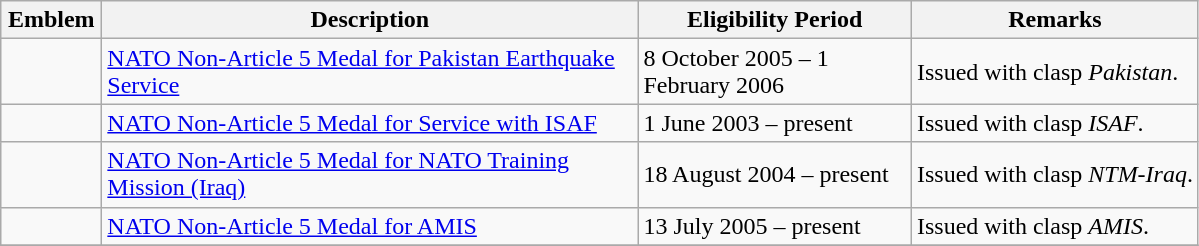<table class="wikitable">
<tr>
<th width= "60">Emblem</th>
<th width= "350">Description</th>
<th width= "175">Eligibility Period</th>
<th>Remarks</th>
</tr>
<tr>
<td></td>
<td><a href='#'>NATO Non-Article 5 Medal for Pakistan Earthquake Service</a></td>
<td>8 October 2005 – 1 February 2006</td>
<td>Issued with clasp <em>Pakistan</em>.</td>
</tr>
<tr>
<td></td>
<td><a href='#'>NATO Non-Article 5 Medal for Service with ISAF</a></td>
<td>1 June 2003 – present</td>
<td>Issued with clasp <em>ISAF</em>.</td>
</tr>
<tr>
<td></td>
<td><a href='#'>NATO Non-Article 5 Medal for NATO Training Mission (Iraq)</a></td>
<td>18 August 2004 – present</td>
<td>Issued with clasp <em>NTM-Iraq</em>.</td>
</tr>
<tr>
<td></td>
<td><a href='#'>NATO Non-Article 5 Medal for AMIS</a></td>
<td>13 July 2005 – present</td>
<td>Issued with clasp <em>AMIS</em>.</td>
</tr>
<tr>
</tr>
</table>
